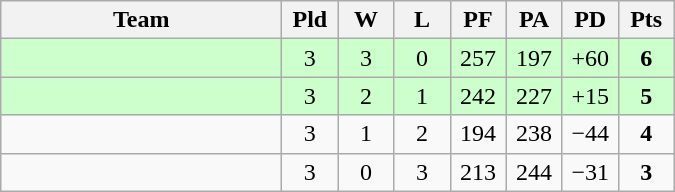<table class=wikitable style="text-align:center">
<tr>
<th width=180>Team</th>
<th width=30>Pld</th>
<th width=30>W</th>
<th width=30>L</th>
<th width=30>PF</th>
<th width=30>PA</th>
<th width=30>PD</th>
<th width=30>Pts</th>
</tr>
<tr bgcolor="#ccffcc">
<td align="left"></td>
<td>3</td>
<td>3</td>
<td>0</td>
<td>257</td>
<td>197</td>
<td>+60</td>
<td><strong>6</strong></td>
</tr>
<tr bgcolor="#ccffcc">
<td align="left"></td>
<td>3</td>
<td>2</td>
<td>1</td>
<td>242</td>
<td>227</td>
<td>+15</td>
<td><strong>5</strong></td>
</tr>
<tr>
<td align="left"></td>
<td>3</td>
<td>1</td>
<td>2</td>
<td>194</td>
<td>238</td>
<td>−44</td>
<td><strong>4</strong></td>
</tr>
<tr>
<td align="left"></td>
<td>3</td>
<td>0</td>
<td>3</td>
<td>213</td>
<td>244</td>
<td>−31</td>
<td><strong>3</strong></td>
</tr>
</table>
